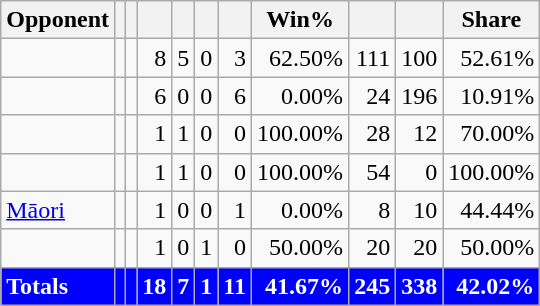<table class="wikitable sortable" style="text-align:right;">
<tr>
<th>Opponent</th>
<th></th>
<th></th>
<th></th>
<th></th>
<th></th>
<th></th>
<th>Win%</th>
<th></th>
<th></th>
<th>Share</th>
</tr>
<tr>
<td align=left></td>
<td></td>
<td></td>
<td>8</td>
<td>5</td>
<td>0</td>
<td>3</td>
<td>62.50%</td>
<td>111</td>
<td>100</td>
<td>52.61%</td>
</tr>
<tr>
<td align=left></td>
<td></td>
<td></td>
<td>6</td>
<td>0</td>
<td>0</td>
<td>6</td>
<td>0.00%</td>
<td>24</td>
<td>196</td>
<td>10.91%</td>
</tr>
<tr>
<td align=left></td>
<td></td>
<td></td>
<td>1</td>
<td>1</td>
<td>0</td>
<td>0</td>
<td>100.00%</td>
<td>28</td>
<td>12</td>
<td>70.00%</td>
</tr>
<tr>
<td align=left></td>
<td></td>
<td></td>
<td>1</td>
<td>1</td>
<td>0</td>
<td>0</td>
<td>100.00%</td>
<td>54</td>
<td>0</td>
<td>100.00%</td>
</tr>
<tr>
<td align=left> <a href='#'>Māori</a></td>
<td></td>
<td></td>
<td>1</td>
<td>0</td>
<td>0</td>
<td>1</td>
<td>0.00%</td>
<td>8</td>
<td>10</td>
<td>44.44%</td>
</tr>
<tr>
<td align=left></td>
<td></td>
<td></td>
<td>1</td>
<td>0</td>
<td>1</td>
<td>0</td>
<td>50.00%</td>
<td>20</td>
<td>20</td>
<td>50.00%</td>
</tr>
<tr style="background: blue; color:white;">
<td align=left><strong>Totals</strong></td>
<td><strong></strong></td>
<td><strong></strong></td>
<td><strong>18</strong></td>
<td><strong>7</strong></td>
<td><strong>1</strong></td>
<td><strong>11</strong></td>
<td><strong>41.67%</strong></td>
<td><strong>245</strong></td>
<td><strong>338</strong></td>
<td><strong>42.02%</strong></td>
</tr>
</table>
